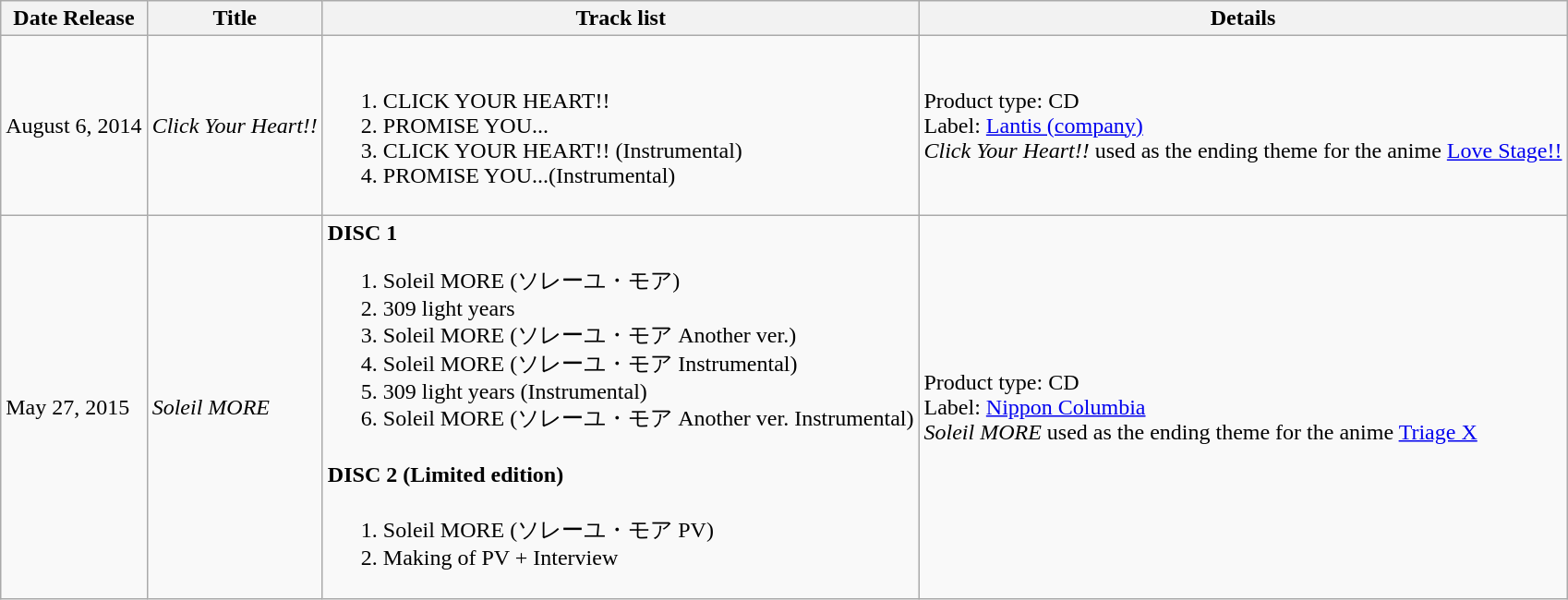<table class="wikitable">
<tr>
<th>Date Release</th>
<th>Title</th>
<th>Track list</th>
<th>Details</th>
</tr>
<tr>
<td>August 6, 2014</td>
<td><em>Click Your Heart!!</em></td>
<td><br><ol><li>CLICK YOUR HEART!!</li><li>PROMISE YOU...</li><li>CLICK YOUR HEART!! (Instrumental)</li><li>PROMISE YOU...(Instrumental)</li></ol></td>
<td>Product type: CD<br>Label: <a href='#'>Lantis (company)</a><br><em>Click Your Heart!!</em> used as the ending theme for the anime <a href='#'>Love Stage!!</a></td>
</tr>
<tr>
<td>May 27, 2015</td>
<td><em>Soleil MORE</em></td>
<td><strong>DISC 1</strong><br><ol><li>Soleil MORE (ソレーユ・モア)</li><li>309 light years</li><li>Soleil MORE (ソレーユ・モア Another ver.)</li><li>Soleil MORE (ソレーユ・モア Instrumental)</li><li>309 light years (Instrumental)</li><li>Soleil MORE (ソレーユ・モア Another ver. Instrumental)</li></ol><h4>DISC 2 (Limited edition)</h4><ol><li>Soleil MORE (ソレーユ・モア PV)</li><li>Making of PV + Interview</li></ol></td>
<td>Product type: CD<br>Label: <a href='#'>Nippon Columbia</a><br><em>Soleil MORE</em> used as the ending theme for the anime <a href='#'>Triage X</a></td>
</tr>
</table>
